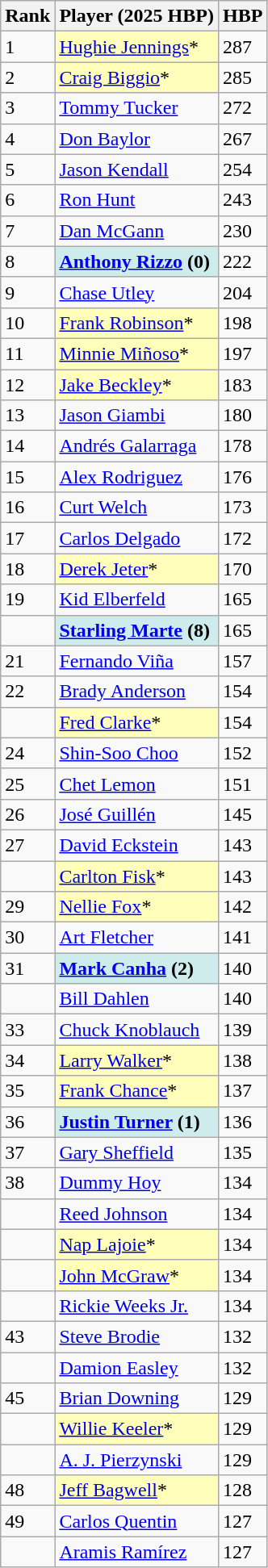<table class="wikitable" style="float:left;">
<tr>
<th>Rank</th>
<th>Player (2025 HBP)</th>
<th>HBP</th>
</tr>
<tr>
<td>1</td>
<td style="background:#ffffbb;"><a href='#'>Hughie Jennings</a>*</td>
<td>287</td>
</tr>
<tr>
<td>2</td>
<td style="background:#ffffbb;"><a href='#'>Craig Biggio</a>*</td>
<td>285</td>
</tr>
<tr>
<td>3</td>
<td><a href='#'>Tommy Tucker</a></td>
<td>272</td>
</tr>
<tr>
<td>4</td>
<td><a href='#'>Don Baylor</a></td>
<td>267</td>
</tr>
<tr>
<td>5</td>
<td><a href='#'>Jason Kendall</a></td>
<td>254</td>
</tr>
<tr>
<td>6</td>
<td><a href='#'>Ron Hunt</a></td>
<td>243</td>
</tr>
<tr>
<td>7</td>
<td><a href='#'>Dan McGann</a></td>
<td>230</td>
</tr>
<tr>
<td>8</td>
<td style="background:#cfecec;"><strong><a href='#'>Anthony Rizzo</a> (0)</strong></td>
<td>222</td>
</tr>
<tr>
<td>9</td>
<td><a href='#'>Chase Utley</a></td>
<td>204</td>
</tr>
<tr>
<td>10</td>
<td style="background:#ffffbb;"><a href='#'>Frank Robinson</a>*</td>
<td>198</td>
</tr>
<tr>
<td>11</td>
<td style="background:#ffffbb;"><a href='#'>Minnie Miñoso</a>*</td>
<td>197</td>
</tr>
<tr>
<td>12</td>
<td style="background:#ffffbb;"><a href='#'>Jake Beckley</a>*</td>
<td>183</td>
</tr>
<tr>
<td>13</td>
<td><a href='#'>Jason Giambi</a></td>
<td>180</td>
</tr>
<tr>
<td>14</td>
<td><a href='#'>Andrés Galarraga</a></td>
<td>178</td>
</tr>
<tr>
<td>15</td>
<td><a href='#'>Alex Rodriguez</a></td>
<td>176</td>
</tr>
<tr>
<td>16</td>
<td><a href='#'>Curt Welch</a></td>
<td>173</td>
</tr>
<tr>
<td>17</td>
<td><a href='#'>Carlos Delgado</a></td>
<td>172</td>
</tr>
<tr>
<td>18</td>
<td style="background:#ffffbb;"><a href='#'>Derek Jeter</a>*</td>
<td>170</td>
</tr>
<tr>
<td>19</td>
<td><a href='#'>Kid Elberfeld</a></td>
<td>165</td>
</tr>
<tr>
<td></td>
<td style="background:#cfecec;"><strong><a href='#'>Starling Marte</a> (8)</strong></td>
<td>165</td>
</tr>
<tr>
<td>21</td>
<td><a href='#'>Fernando Viña</a></td>
<td>157</td>
</tr>
<tr>
<td>22</td>
<td><a href='#'>Brady Anderson</a></td>
<td>154</td>
</tr>
<tr>
<td></td>
<td style="background:#ffffbb;"><a href='#'>Fred Clarke</a>*</td>
<td>154</td>
</tr>
<tr>
<td>24</td>
<td><a href='#'>Shin-Soo Choo</a></td>
<td>152</td>
</tr>
<tr>
<td>25</td>
<td><a href='#'>Chet Lemon</a></td>
<td>151</td>
</tr>
<tr>
<td>26</td>
<td><a href='#'>José Guillén</a></td>
<td>145</td>
</tr>
<tr>
<td>27</td>
<td><a href='#'>David Eckstein</a></td>
<td>143</td>
</tr>
<tr>
<td></td>
<td style="background:#ffffbb;"><a href='#'>Carlton Fisk</a>*</td>
<td>143</td>
</tr>
<tr>
<td>29</td>
<td style="background:#ffffbb;"><a href='#'>Nellie Fox</a>*</td>
<td>142</td>
</tr>
<tr>
<td>30</td>
<td><a href='#'>Art Fletcher</a></td>
<td>141</td>
</tr>
<tr>
<td>31</td>
<td style="background:#cfecec;"><strong><a href='#'>Mark Canha</a> (2)</strong></td>
<td>140</td>
</tr>
<tr>
<td></td>
<td><a href='#'>Bill Dahlen</a></td>
<td>140</td>
</tr>
<tr>
<td>33</td>
<td><a href='#'>Chuck Knoblauch</a></td>
<td>139</td>
</tr>
<tr>
<td>34</td>
<td style="background:#ffffbb;"><a href='#'>Larry Walker</a>*</td>
<td>138</td>
</tr>
<tr>
<td>35</td>
<td style="background:#ffffbb;"><a href='#'>Frank Chance</a>*</td>
<td>137</td>
</tr>
<tr>
<td>36</td>
<td style="background:#cfecec;"><strong><a href='#'>Justin Turner</a> (1)</strong></td>
<td>136</td>
</tr>
<tr>
<td>37</td>
<td><a href='#'>Gary Sheffield</a></td>
<td>135</td>
</tr>
<tr>
<td>38</td>
<td><a href='#'>Dummy Hoy</a></td>
<td>134</td>
</tr>
<tr>
<td></td>
<td><a href='#'>Reed Johnson</a></td>
<td>134</td>
</tr>
<tr>
<td></td>
<td style="background:#ffffbb;"><a href='#'>Nap Lajoie</a>*</td>
<td>134</td>
</tr>
<tr>
<td></td>
<td style="background:#ffffbb;"><a href='#'>John McGraw</a>*</td>
<td>134</td>
</tr>
<tr>
<td></td>
<td><a href='#'>Rickie Weeks Jr.</a></td>
<td>134</td>
</tr>
<tr>
<td>43</td>
<td><a href='#'>Steve Brodie</a></td>
<td>132</td>
</tr>
<tr>
<td></td>
<td><a href='#'>Damion Easley</a></td>
<td>132</td>
</tr>
<tr>
<td>45</td>
<td><a href='#'>Brian Downing</a></td>
<td>129</td>
</tr>
<tr>
<td></td>
<td style="background:#ffffbb;"><a href='#'>Willie Keeler</a>*</td>
<td>129</td>
</tr>
<tr>
<td></td>
<td><a href='#'>A. J. Pierzynski</a></td>
<td>129</td>
</tr>
<tr>
<td>48</td>
<td style="background:#ffffbb;"><a href='#'>Jeff Bagwell</a>*</td>
<td>128</td>
</tr>
<tr>
<td>49</td>
<td><a href='#'>Carlos Quentin</a></td>
<td>127</td>
</tr>
<tr>
<td></td>
<td><a href='#'>Aramis Ramírez</a></td>
<td>127</td>
</tr>
</table>
